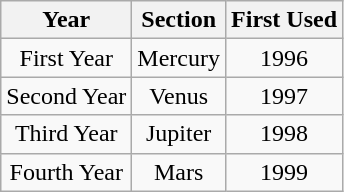<table class="wikitable" style="text-align:center">
<tr>
<th>Year</th>
<th>Section</th>
<th>First Used</th>
</tr>
<tr>
<td>First Year</td>
<td>Mercury</td>
<td>1996</td>
</tr>
<tr>
<td>Second Year</td>
<td>Venus</td>
<td>1997</td>
</tr>
<tr>
<td>Third Year</td>
<td>Jupiter</td>
<td>1998</td>
</tr>
<tr>
<td>Fourth Year</td>
<td>Mars</td>
<td>1999</td>
</tr>
</table>
